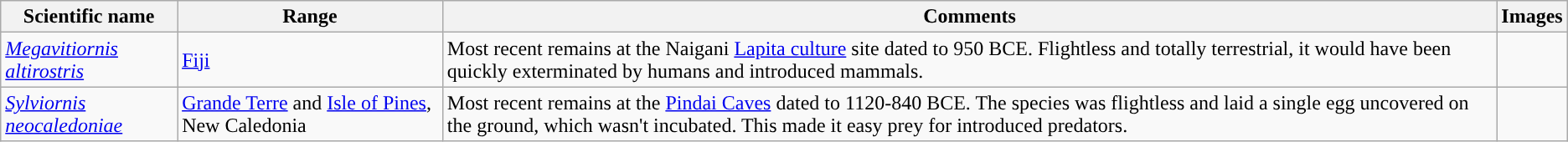<table class="wikitable">
<tr>
<th>Scientific name</th>
<th>Range</th>
<th class="unsortable">Comments</th>
<th class="unsortable">Images</th>
</tr>
<tr>
<td><em><a href='#'>Megavitiornis altirostris</a></em></td>
<td><a href='#'>Fiji</a></td>
<td>Most recent remains at the Naigani <a href='#'>Lapita culture</a> site dated to 950 BCE. Flightless and totally terrestrial, it would have been quickly exterminated by humans and introduced mammals.</td>
<td></td>
</tr>
<tr>
<td><em><a href='#'>Sylviornis neocaledoniae</a></em></td>
<td><a href='#'>Grande Terre</a> and <a href='#'>Isle of Pines</a>, New Caledonia</td>
<td>Most recent remains at the <a href='#'>Pindai Caves</a> dated to 1120-840 BCE. The species was flightless and laid a single egg uncovered on the ground, which wasn't incubated. This made it easy prey for introduced predators.</td>
<td></td>
</tr>
</table>
